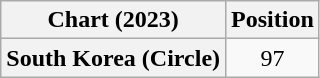<table class="wikitable plainrowheaders" style="text-align:center">
<tr>
<th scope="col">Chart (2023)</th>
<th scope="col">Position</th>
</tr>
<tr>
<th scope="row">South Korea (Circle)</th>
<td>97</td>
</tr>
</table>
